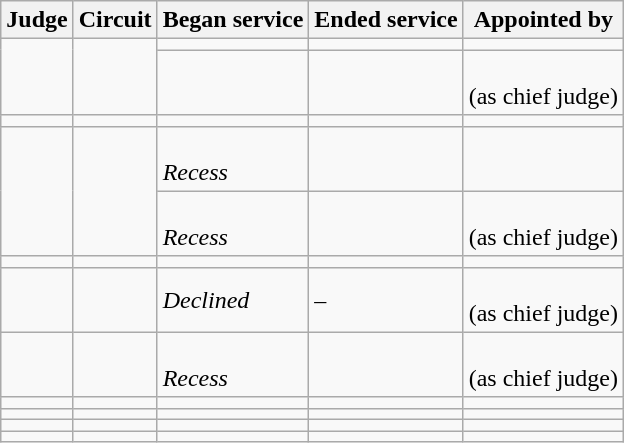<table class="sortable wikitable">
<tr>
<th>Judge</th>
<th>Circuit</th>
<th>Began service</th>
<th>Ended service</th>
<th>Appointed by</th>
</tr>
<tr>
<td rowspan="2"></td>
<td rowspan="2"></td>
<td></td>
<td></td>
<td></td>
</tr>
<tr>
<td></td>
<td></td>
<td><br>(as chief judge)</td>
</tr>
<tr>
<td></td>
<td></td>
<td></td>
<td></td>
<td></td>
</tr>
<tr>
<td rowspan="2"></td>
<td rowspan="2"></td>
<td><br><em>Recess</em></td>
<td></td>
<td></td>
</tr>
<tr>
<td><br><em>Recess</em></td>
<td></td>
<td><br>(as chief judge)</td>
</tr>
<tr>
<td></td>
<td></td>
<td></td>
<td></td>
<td></td>
</tr>
<tr>
<td></td>
<td></td>
<td><em>Declined</em></td>
<td>–</td>
<td><br>(as chief judge)</td>
</tr>
<tr>
<td></td>
<td></td>
<td><br><em>Recess</em></td>
<td></td>
<td><br>(as chief judge)</td>
</tr>
<tr>
<td></td>
<td></td>
<td></td>
<td></td>
<td></td>
</tr>
<tr>
<td></td>
<td></td>
<td></td>
<td></td>
<td></td>
</tr>
<tr>
<td></td>
<td></td>
<td></td>
<td></td>
<td></td>
</tr>
<tr>
<td></td>
<td></td>
<td></td>
<td></td>
<td></td>
</tr>
</table>
